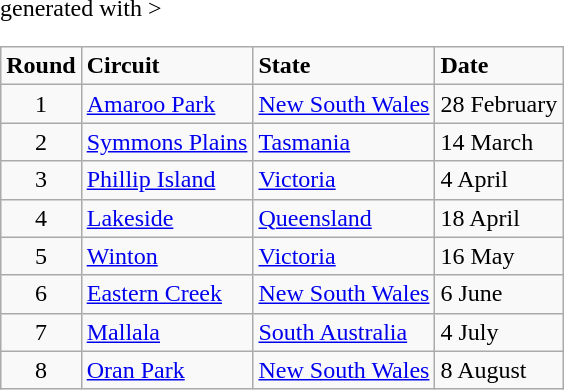<table class="wikitable" <hiddentext>generated with >
<tr style="font-weight:bold">
<td height="14" align="center">Round</td>
<td>Circuit</td>
<td>State</td>
<td>Date</td>
</tr>
<tr>
<td height="14" align="center">1</td>
<td><a href='#'>Amaroo Park</a></td>
<td><a href='#'>New South Wales</a></td>
<td>28 February</td>
</tr>
<tr>
<td height="14" align="center">2</td>
<td><a href='#'>Symmons Plains</a></td>
<td><a href='#'>Tasmania</a></td>
<td>14 March</td>
</tr>
<tr>
<td height="14" align="center">3</td>
<td><a href='#'>Phillip Island</a></td>
<td><a href='#'>Victoria</a></td>
<td>4 April</td>
</tr>
<tr>
<td height="14" align="center">4</td>
<td><a href='#'>Lakeside</a></td>
<td><a href='#'>Queensland</a></td>
<td>18 April</td>
</tr>
<tr>
<td height="14" align="center">5</td>
<td><a href='#'>Winton</a></td>
<td><a href='#'>Victoria</a></td>
<td>16 May</td>
</tr>
<tr>
<td height="14" align="center">6</td>
<td><a href='#'>Eastern Creek</a></td>
<td><a href='#'>New South Wales</a></td>
<td>6 June</td>
</tr>
<tr>
<td height="14" align="center">7</td>
<td><a href='#'>Mallala</a></td>
<td><a href='#'>South Australia</a></td>
<td>4 July</td>
</tr>
<tr>
<td height="14" align="center">8</td>
<td><a href='#'>Oran Park</a></td>
<td><a href='#'>New South Wales</a></td>
<td>8 August</td>
</tr>
</table>
